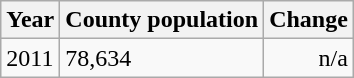<table class="wikitable">
<tr>
<th>Year</th>
<th>County population</th>
<th>Change</th>
</tr>
<tr>
<td>2011</td>
<td>78,634</td>
<td align="right">n/a</td>
</tr>
</table>
